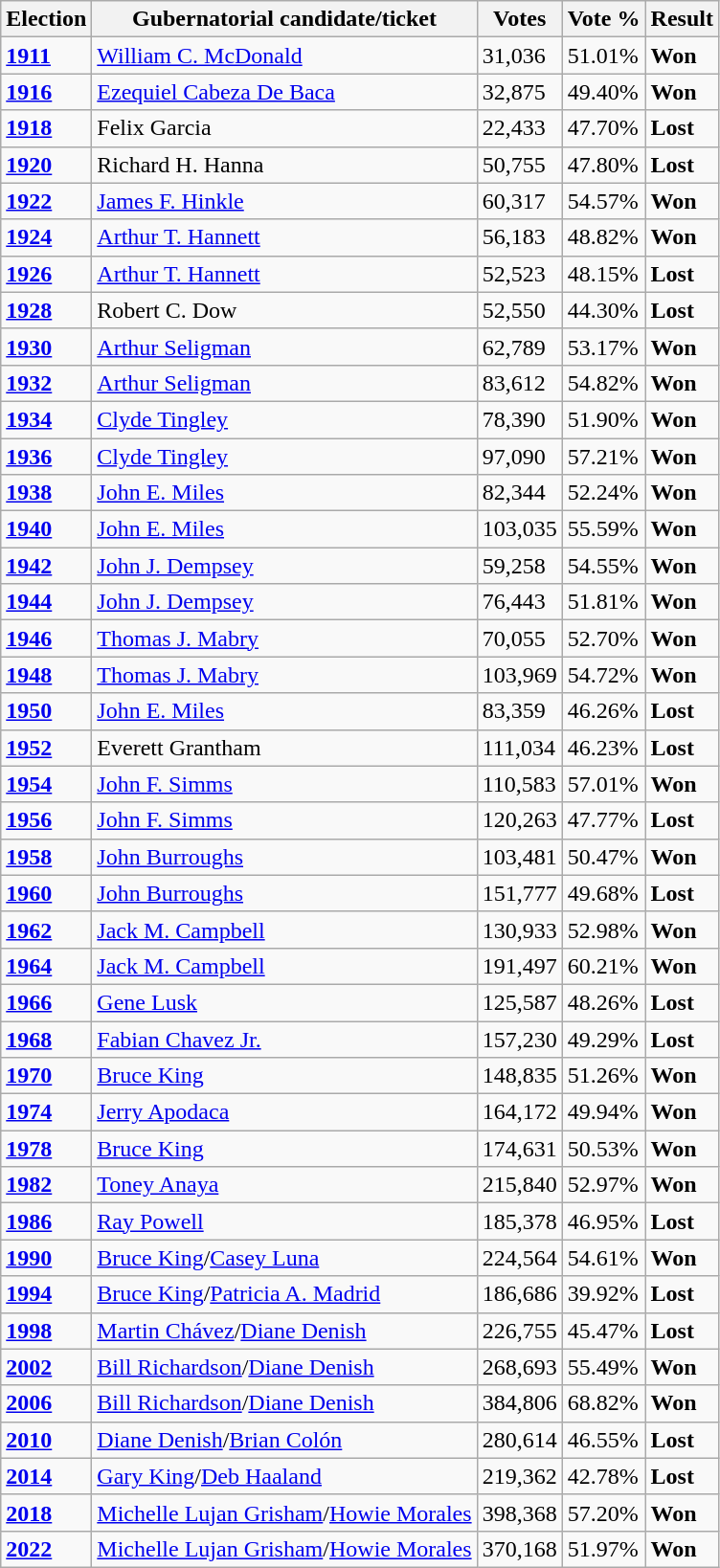<table class="wikitable">
<tr>
<th>Election</th>
<th>Gubernatorial candidate/ticket</th>
<th>Votes</th>
<th>Vote %</th>
<th>Result</th>
</tr>
<tr>
<td><strong><a href='#'>1911</a></strong></td>
<td><a href='#'>William C. McDonald</a></td>
<td>31,036</td>
<td>51.01%</td>
<td><strong>Won</strong> </td>
</tr>
<tr>
<td><strong><a href='#'>1916</a></strong></td>
<td><a href='#'>Ezequiel Cabeza De Baca</a></td>
<td>32,875</td>
<td>49.40%</td>
<td><strong>Won</strong> </td>
</tr>
<tr>
<td><strong><a href='#'>1918</a></strong></td>
<td>Felix Garcia</td>
<td>22,433</td>
<td>47.70%</td>
<td><strong>Lost</strong> </td>
</tr>
<tr>
<td><strong><a href='#'>1920</a></strong></td>
<td>Richard H. Hanna</td>
<td>50,755</td>
<td>47.80%</td>
<td><strong>Lost</strong> </td>
</tr>
<tr>
<td><strong><a href='#'>1922</a></strong></td>
<td><a href='#'>James F. Hinkle</a></td>
<td>60,317</td>
<td>54.57%</td>
<td><strong>Won</strong> </td>
</tr>
<tr>
<td><strong><a href='#'>1924</a></strong></td>
<td><a href='#'>Arthur T. Hannett</a></td>
<td>56,183</td>
<td>48.82%</td>
<td><strong>Won</strong> </td>
</tr>
<tr>
<td><strong><a href='#'>1926</a></strong></td>
<td><a href='#'>Arthur T. Hannett</a></td>
<td>52,523</td>
<td>48.15%</td>
<td><strong>Lost</strong> </td>
</tr>
<tr>
<td><strong><a href='#'>1928</a></strong></td>
<td>Robert C. Dow</td>
<td>52,550</td>
<td>44.30%</td>
<td><strong>Lost</strong> </td>
</tr>
<tr>
<td><strong><a href='#'>1930</a></strong></td>
<td><a href='#'>Arthur Seligman</a></td>
<td>62,789</td>
<td>53.17%</td>
<td><strong>Won</strong> </td>
</tr>
<tr>
<td><strong><a href='#'>1932</a></strong></td>
<td><a href='#'>Arthur Seligman</a></td>
<td>83,612</td>
<td>54.82%</td>
<td><strong>Won</strong> </td>
</tr>
<tr>
<td><strong><a href='#'>1934</a></strong></td>
<td><a href='#'>Clyde Tingley</a></td>
<td>78,390</td>
<td>51.90%</td>
<td><strong>Won</strong> </td>
</tr>
<tr>
<td><strong><a href='#'>1936</a></strong></td>
<td><a href='#'>Clyde Tingley</a></td>
<td>97,090</td>
<td>57.21%</td>
<td><strong>Won</strong> </td>
</tr>
<tr>
<td><strong><a href='#'>1938</a></strong></td>
<td><a href='#'>John E. Miles</a></td>
<td>82,344</td>
<td>52.24%</td>
<td><strong>Won</strong> </td>
</tr>
<tr>
<td><strong><a href='#'>1940</a></strong></td>
<td><a href='#'>John E. Miles</a></td>
<td>103,035</td>
<td>55.59%</td>
<td><strong>Won</strong> </td>
</tr>
<tr>
<td><strong><a href='#'>1942</a></strong></td>
<td><a href='#'>John J. Dempsey</a></td>
<td>59,258</td>
<td>54.55%</td>
<td><strong>Won</strong> </td>
</tr>
<tr>
<td><strong><a href='#'>1944</a></strong></td>
<td><a href='#'>John J. Dempsey</a></td>
<td>76,443</td>
<td>51.81%</td>
<td><strong>Won</strong> </td>
</tr>
<tr>
<td><strong><a href='#'>1946</a></strong></td>
<td><a href='#'>Thomas J. Mabry</a></td>
<td>70,055</td>
<td>52.70%</td>
<td><strong>Won</strong> </td>
</tr>
<tr>
<td><strong><a href='#'>1948</a></strong></td>
<td><a href='#'>Thomas J. Mabry</a></td>
<td>103,969</td>
<td>54.72%</td>
<td><strong>Won</strong> </td>
</tr>
<tr>
<td><strong><a href='#'>1950</a></strong></td>
<td><a href='#'>John E. Miles</a></td>
<td>83,359</td>
<td>46.26%</td>
<td><strong>Lost</strong> </td>
</tr>
<tr>
<td><strong><a href='#'>1952</a></strong></td>
<td>Everett Grantham</td>
<td>111,034</td>
<td>46.23%</td>
<td><strong>Lost</strong> </td>
</tr>
<tr>
<td><strong><a href='#'>1954</a></strong></td>
<td><a href='#'>John F. Simms</a></td>
<td>110,583</td>
<td>57.01%</td>
<td><strong>Won</strong> </td>
</tr>
<tr>
<td><strong><a href='#'>1956</a></strong></td>
<td><a href='#'>John F. Simms</a></td>
<td>120,263</td>
<td>47.77%</td>
<td><strong>Lost</strong> </td>
</tr>
<tr>
<td><strong><a href='#'>1958</a></strong></td>
<td><a href='#'>John Burroughs</a></td>
<td>103,481</td>
<td>50.47%</td>
<td><strong>Won</strong> </td>
</tr>
<tr>
<td><strong><a href='#'>1960</a></strong></td>
<td><a href='#'>John Burroughs</a></td>
<td>151,777</td>
<td>49.68%</td>
<td><strong>Lost</strong> </td>
</tr>
<tr>
<td><strong><a href='#'>1962</a></strong></td>
<td><a href='#'>Jack M. Campbell</a></td>
<td>130,933</td>
<td>52.98%</td>
<td><strong>Won</strong> </td>
</tr>
<tr>
<td><strong><a href='#'>1964</a></strong></td>
<td><a href='#'>Jack M. Campbell</a></td>
<td>191,497</td>
<td>60.21%</td>
<td><strong>Won</strong> </td>
</tr>
<tr>
<td><strong><a href='#'>1966</a></strong></td>
<td><a href='#'>Gene Lusk</a></td>
<td>125,587</td>
<td>48.26%</td>
<td><strong>Lost</strong> </td>
</tr>
<tr>
<td><strong><a href='#'>1968</a></strong></td>
<td><a href='#'>Fabian Chavez Jr.</a></td>
<td>157,230</td>
<td>49.29%</td>
<td><strong>Lost</strong> </td>
</tr>
<tr>
<td><strong><a href='#'>1970</a></strong></td>
<td><a href='#'>Bruce King</a></td>
<td>148,835</td>
<td>51.26%</td>
<td><strong>Won</strong> </td>
</tr>
<tr>
<td><strong><a href='#'>1974</a></strong></td>
<td><a href='#'>Jerry Apodaca</a></td>
<td>164,172</td>
<td>49.94%</td>
<td><strong>Won</strong> </td>
</tr>
<tr>
<td><strong><a href='#'>1978</a></strong></td>
<td><a href='#'>Bruce King</a></td>
<td>174,631</td>
<td>50.53%</td>
<td><strong>Won</strong> </td>
</tr>
<tr>
<td><strong><a href='#'>1982</a></strong></td>
<td><a href='#'>Toney Anaya</a></td>
<td>215,840</td>
<td>52.97%</td>
<td><strong>Won</strong> </td>
</tr>
<tr>
<td><strong><a href='#'>1986</a></strong></td>
<td><a href='#'>Ray Powell</a></td>
<td>185,378</td>
<td>46.95%</td>
<td><strong>Lost</strong> </td>
</tr>
<tr>
<td><strong><a href='#'>1990</a></strong></td>
<td><a href='#'>Bruce King</a>/<a href='#'>Casey Luna</a></td>
<td>224,564</td>
<td>54.61%</td>
<td><strong>Won</strong> </td>
</tr>
<tr>
<td><strong><a href='#'>1994</a></strong></td>
<td><a href='#'>Bruce King</a>/<a href='#'>Patricia A. Madrid</a></td>
<td>186,686</td>
<td>39.92%</td>
<td><strong>Lost</strong> </td>
</tr>
<tr>
<td><strong><a href='#'>1998</a></strong></td>
<td><a href='#'>Martin Chávez</a>/<a href='#'>Diane Denish</a></td>
<td>226,755</td>
<td>45.47%</td>
<td><strong>Lost</strong> </td>
</tr>
<tr>
<td><strong><a href='#'>2002</a></strong></td>
<td><a href='#'>Bill Richardson</a>/<a href='#'>Diane Denish</a></td>
<td>268,693</td>
<td>55.49%</td>
<td><strong>Won</strong> </td>
</tr>
<tr>
<td><strong><a href='#'>2006</a></strong></td>
<td><a href='#'>Bill Richardson</a>/<a href='#'>Diane Denish</a></td>
<td>384,806</td>
<td>68.82%</td>
<td><strong>Won</strong> </td>
</tr>
<tr>
<td><strong><a href='#'>2010</a></strong></td>
<td><a href='#'>Diane Denish</a>/<a href='#'>Brian Colón</a></td>
<td>280,614</td>
<td>46.55%</td>
<td><strong>Lost</strong> </td>
</tr>
<tr>
<td><strong><a href='#'>2014</a></strong></td>
<td><a href='#'>Gary King</a>/<a href='#'>Deb Haaland</a></td>
<td>219,362</td>
<td>42.78%</td>
<td><strong>Lost</strong> </td>
</tr>
<tr>
<td><strong><a href='#'>2018</a></strong></td>
<td><a href='#'>Michelle Lujan Grisham</a>/<a href='#'>Howie Morales</a></td>
<td>398,368</td>
<td>57.20%</td>
<td><strong>Won</strong> </td>
</tr>
<tr>
<td><strong><a href='#'>2022</a></strong></td>
<td><a href='#'>Michelle Lujan Grisham</a>/<a href='#'>Howie Morales</a></td>
<td>370,168</td>
<td>51.97%</td>
<td><strong>Won</strong> </td>
</tr>
</table>
